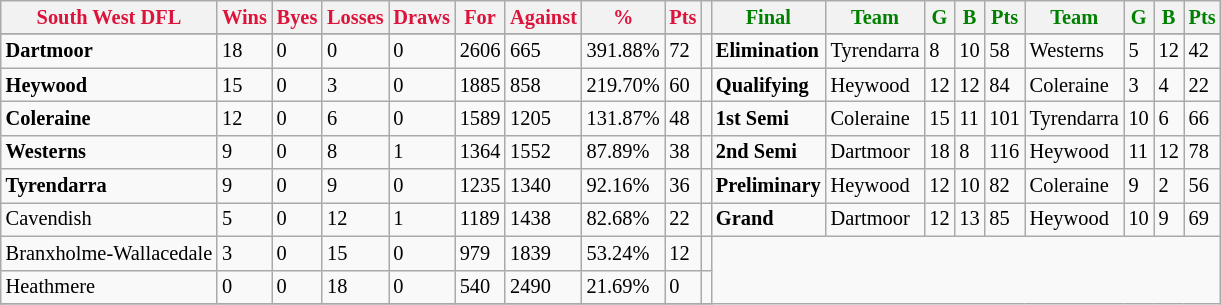<table style="font-size: 85%; text-align: left;" class="wikitable">
<tr>
<th style="color:crimson">South West DFL</th>
<th style="color:crimson">Wins</th>
<th style="color:crimson">Byes</th>
<th style="color:crimson">Losses</th>
<th style="color:crimson">Draws</th>
<th style="color:crimson">For</th>
<th style="color:crimson">Against</th>
<th style="color:crimson">%</th>
<th style="color:crimson">Pts</th>
<th></th>
<th style="color:green">Final</th>
<th style="color:green">Team</th>
<th style="color:green">G</th>
<th style="color:green">B</th>
<th style="color:green">Pts</th>
<th style="color:green">Team</th>
<th style="color:green">G</th>
<th style="color:green">B</th>
<th style="color:green">Pts</th>
</tr>
<tr>
</tr>
<tr>
</tr>
<tr>
<td><strong>	Dartmoor	</strong></td>
<td>18</td>
<td>0</td>
<td>0</td>
<td>0</td>
<td>2606</td>
<td>665</td>
<td>391.88%</td>
<td>72</td>
<td></td>
<td><strong>Elimination</strong></td>
<td>Tyrendarra</td>
<td>8</td>
<td>10</td>
<td>58</td>
<td>Westerns</td>
<td>5</td>
<td>12</td>
<td>42</td>
</tr>
<tr>
<td><strong>	Heywood	</strong></td>
<td>15</td>
<td>0</td>
<td>3</td>
<td>0</td>
<td>1885</td>
<td>858</td>
<td>219.70%</td>
<td>60</td>
<td></td>
<td><strong>Qualifying</strong></td>
<td>Heywood</td>
<td>12</td>
<td>12</td>
<td>84</td>
<td>Coleraine</td>
<td>3</td>
<td>4</td>
<td>22</td>
</tr>
<tr>
<td><strong>	Coleraine	</strong></td>
<td>12</td>
<td>0</td>
<td>6</td>
<td>0</td>
<td>1589</td>
<td>1205</td>
<td>131.87%</td>
<td>48</td>
<td></td>
<td><strong>1st Semi</strong></td>
<td>Coleraine</td>
<td>15</td>
<td>11</td>
<td>101</td>
<td>Tyrendarra</td>
<td>10</td>
<td>6</td>
<td>66</td>
</tr>
<tr>
<td><strong>	Westerns	</strong></td>
<td>9</td>
<td>0</td>
<td>8</td>
<td>1</td>
<td>1364</td>
<td>1552</td>
<td>87.89%</td>
<td>38</td>
<td></td>
<td><strong>2nd Semi</strong></td>
<td>Dartmoor</td>
<td>18</td>
<td>8</td>
<td>116</td>
<td>Heywood</td>
<td>11</td>
<td>12</td>
<td>78</td>
</tr>
<tr>
<td><strong>	Tyrendarra	</strong></td>
<td>9</td>
<td>0</td>
<td>9</td>
<td>0</td>
<td>1235</td>
<td>1340</td>
<td>92.16%</td>
<td>36</td>
<td></td>
<td><strong>Preliminary</strong></td>
<td>Heywood</td>
<td>12</td>
<td>10</td>
<td>82</td>
<td>Coleraine</td>
<td>9</td>
<td>2</td>
<td>56</td>
</tr>
<tr>
<td>Cavendish</td>
<td>5</td>
<td>0</td>
<td>12</td>
<td>1</td>
<td>1189</td>
<td>1438</td>
<td>82.68%</td>
<td>22</td>
<td></td>
<td><strong>Grand</strong></td>
<td>Dartmoor</td>
<td>12</td>
<td>13</td>
<td>85</td>
<td>Heywood</td>
<td>10</td>
<td>9</td>
<td>69</td>
</tr>
<tr>
<td>Branxholme-Wallacedale</td>
<td>3</td>
<td>0</td>
<td>15</td>
<td>0</td>
<td>979</td>
<td>1839</td>
<td>53.24%</td>
<td>12</td>
<td></td>
</tr>
<tr>
<td>Heathmere</td>
<td>0</td>
<td>0</td>
<td>18</td>
<td>0</td>
<td>540</td>
<td>2490</td>
<td>21.69%</td>
<td>0</td>
<td></td>
</tr>
<tr>
</tr>
</table>
